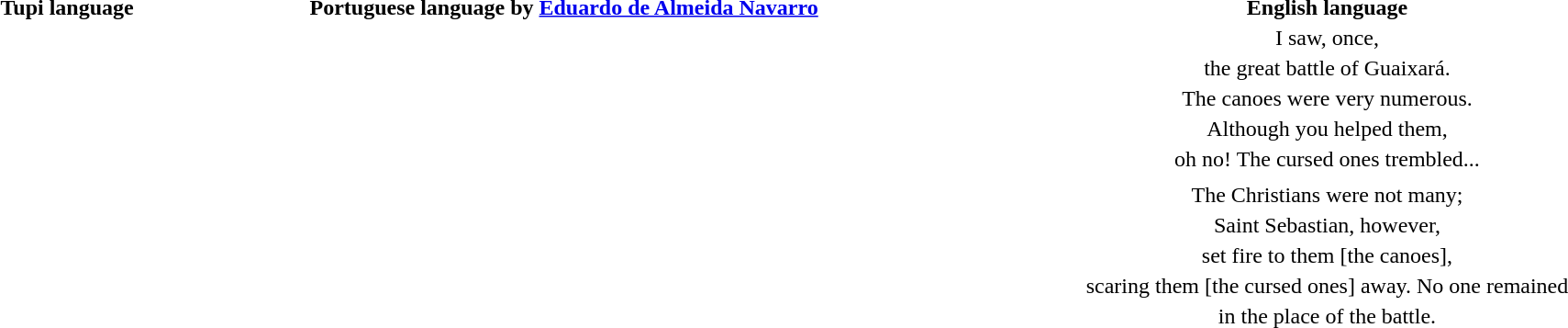<table border="0" style="width:100%; text-align:center">
<tr>
<th>Tupi language</th>
<th>Portuguese language by <a href='#'>Eduardo de Almeida Navarro</a></th>
<th>English language</th>
</tr>
<tr>
<td></td>
<td></td>
<td>I saw, once,</td>
</tr>
<tr>
<td></td>
<td></td>
<td>the great battle of Guaixará.</td>
</tr>
<tr>
<td></td>
<td></td>
<td>The canoes were very numerous.</td>
</tr>
<tr>
<td></td>
<td></td>
<td>Although you helped them,</td>
</tr>
<tr>
<td></td>
<td></td>
<td>oh no! The cursed ones trembled...</td>
</tr>
<tr>
<td></td>
<td></td>
<td></td>
</tr>
<tr>
<td></td>
<td></td>
<td>The Christians were not many;</td>
</tr>
<tr>
<td></td>
<td></td>
<td>Saint Sebastian, however,</td>
</tr>
<tr>
<td></td>
<td></td>
<td>set fire to them [the canoes],</td>
</tr>
<tr>
<td></td>
<td></td>
<td>scaring them [the cursed ones] away. No one remained</td>
</tr>
<tr>
<td></td>
<td></td>
<td>in the place of the battle.</td>
</tr>
</table>
